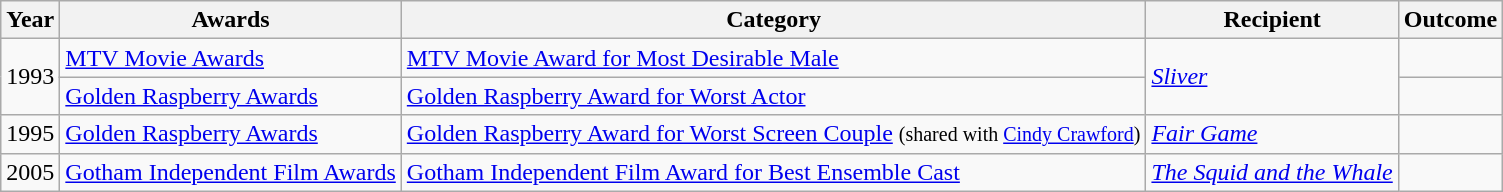<table class="wikitable sortable">
<tr>
<th>Year</th>
<th>Awards</th>
<th>Category</th>
<th>Recipient</th>
<th>Outcome</th>
</tr>
<tr>
<td rowspan=2>1993</td>
<td><a href='#'>MTV Movie Awards</a></td>
<td><a href='#'>MTV Movie Award for Most Desirable Male</a></td>
<td rowspan=2><em><a href='#'>Sliver</a></em></td>
<td></td>
</tr>
<tr>
<td><a href='#'>Golden Raspberry Awards</a></td>
<td><a href='#'>Golden Raspberry Award for Worst Actor</a></td>
<td></td>
</tr>
<tr>
<td>1995</td>
<td><a href='#'>Golden Raspberry Awards</a></td>
<td><a href='#'>Golden Raspberry Award for Worst Screen Couple</a> <small>(shared with <a href='#'>Cindy Crawford</a>)</small></td>
<td><em><a href='#'>Fair Game</a></em></td>
<td></td>
</tr>
<tr>
<td>2005</td>
<td><a href='#'>Gotham Independent Film Awards</a></td>
<td><a href='#'>Gotham Independent Film Award for Best Ensemble Cast</a></td>
<td><em><a href='#'>The Squid and the Whale</a></em></td>
<td></td>
</tr>
</table>
